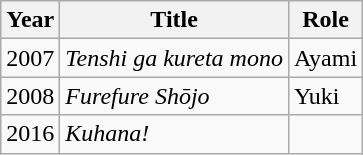<table class="wikitable">
<tr>
<th>Year</th>
<th>Title</th>
<th>Role</th>
</tr>
<tr>
<td>2007</td>
<td><em>Tenshi ga kureta mono</em></td>
<td>Ayami</td>
</tr>
<tr>
<td>2008</td>
<td><em>Furefure Shōjo</em></td>
<td>Yuki</td>
</tr>
<tr>
<td>2016</td>
<td><em>Kuhana!</em></td>
<td></td>
</tr>
</table>
